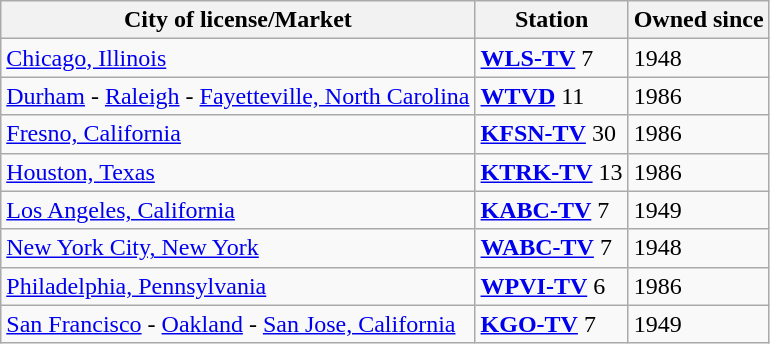<table class="wikitable sortable">
<tr>
<th>City of license/Market</th>
<th>Station</th>
<th>Owned since</th>
</tr>
<tr style="vertical-align: top; text-align: left;">
<td><a href='#'>Chicago, Illinois</a></td>
<td><strong><a href='#'>WLS-TV</a></strong> 7</td>
<td>1948</td>
</tr>
<tr style="vertical-align: top; text-align: left;">
<td><a href='#'>Durham</a> - <a href='#'>Raleigh</a> - <a href='#'>Fayetteville, North Carolina</a></td>
<td><strong><a href='#'>WTVD</a></strong> 11</td>
<td>1986</td>
</tr>
<tr style="vertical-align: top; text-align: left;">
<td><a href='#'>Fresno, California</a></td>
<td><strong><a href='#'>KFSN-TV</a></strong> 30</td>
<td>1986</td>
</tr>
<tr style="vertical-align: top; text-align: left;">
<td><a href='#'>Houston, Texas</a></td>
<td><strong><a href='#'>KTRK-TV</a></strong> 13</td>
<td>1986</td>
</tr>
<tr style="vertical-align: top; text-align: left;">
<td><a href='#'>Los Angeles, California</a></td>
<td><strong><a href='#'>KABC-TV</a></strong> 7</td>
<td>1949</td>
</tr>
<tr style="vertical-align: top; text-align: left;">
<td><a href='#'>New York City, New York</a></td>
<td><strong><a href='#'>WABC-TV</a></strong> 7</td>
<td>1948</td>
</tr>
<tr style="vertical-align: top; text-align: left;">
<td><a href='#'>Philadelphia, Pennsylvania</a></td>
<td><strong><a href='#'>WPVI-TV</a></strong> 6</td>
<td>1986</td>
</tr>
<tr style="vertical-align: top; text-align: left;">
<td><a href='#'>San Francisco</a> - <a href='#'>Oakland</a> - <a href='#'>San Jose, California</a></td>
<td><strong><a href='#'>KGO-TV</a></strong> 7</td>
<td>1949</td>
</tr>
</table>
